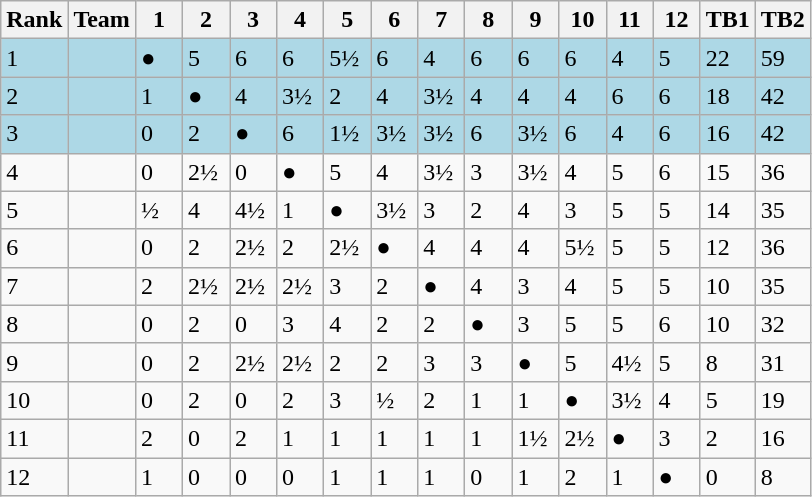<table class="wikitable">
<tr>
<th>Rank</th>
<th>Team</th>
<th style="width:1.5em;">1</th>
<th style="width:1.5em;">2</th>
<th style="width:1.5em;">3</th>
<th style="width:1.5em;">4</th>
<th style="width:1.5em;">5</th>
<th style="width:1.5em;">6</th>
<th style="width:1.5em;">7</th>
<th style="width:1.5em;">8</th>
<th style="width:1.5em;">9</th>
<th style="width:1.5em;">10</th>
<th style="width:1.5em;">11</th>
<th style="width:1.5em;">12</th>
<th>TB1</th>
<th>TB2</th>
</tr>
<tr style="background:lightblue">
<td>1</td>
<td></td>
<td>●</td>
<td>5</td>
<td>6</td>
<td>6</td>
<td>5½</td>
<td>6</td>
<td>4</td>
<td>6</td>
<td>6</td>
<td>6</td>
<td>4</td>
<td>5</td>
<td>22</td>
<td>59</td>
</tr>
<tr style="background:lightblue">
<td>2</td>
<td></td>
<td>1</td>
<td>●</td>
<td>4</td>
<td>3½</td>
<td>2</td>
<td>4</td>
<td>3½</td>
<td>4</td>
<td>4</td>
<td>4</td>
<td>6</td>
<td>6</td>
<td>18</td>
<td>42</td>
</tr>
<tr style="background:lightblue">
<td>3</td>
<td></td>
<td>0</td>
<td>2</td>
<td>●</td>
<td>6</td>
<td>1½</td>
<td>3½</td>
<td>3½</td>
<td>6</td>
<td>3½</td>
<td>6</td>
<td>4</td>
<td>6</td>
<td>16</td>
<td>42</td>
</tr>
<tr>
<td>4</td>
<td></td>
<td>0</td>
<td>2½</td>
<td>0</td>
<td>●</td>
<td>5</td>
<td>4</td>
<td>3½</td>
<td>3</td>
<td>3½</td>
<td>4</td>
<td>5</td>
<td>6</td>
<td>15</td>
<td>36</td>
</tr>
<tr>
<td>5</td>
<td></td>
<td>½</td>
<td>4</td>
<td>4½</td>
<td>1</td>
<td>●</td>
<td>3½</td>
<td>3</td>
<td>2</td>
<td>4</td>
<td>3</td>
<td>5</td>
<td>5</td>
<td>14</td>
<td>35</td>
</tr>
<tr>
<td>6</td>
<td></td>
<td>0</td>
<td>2</td>
<td>2½</td>
<td>2</td>
<td>2½</td>
<td>●</td>
<td>4</td>
<td>4</td>
<td>4</td>
<td>5½</td>
<td>5</td>
<td>5</td>
<td>12</td>
<td>36</td>
</tr>
<tr>
<td>7</td>
<td></td>
<td>2</td>
<td>2½</td>
<td>2½</td>
<td>2½</td>
<td>3</td>
<td>2</td>
<td>●</td>
<td>4</td>
<td>3</td>
<td>4</td>
<td>5</td>
<td>5</td>
<td>10</td>
<td>35</td>
</tr>
<tr>
<td>8</td>
<td></td>
<td>0</td>
<td>2</td>
<td>0</td>
<td>3</td>
<td>4</td>
<td>2</td>
<td>2</td>
<td>●</td>
<td>3</td>
<td>5</td>
<td>5</td>
<td>6</td>
<td>10</td>
<td>32</td>
</tr>
<tr>
<td>9</td>
<td></td>
<td>0</td>
<td>2</td>
<td>2½</td>
<td>2½</td>
<td>2</td>
<td>2</td>
<td>3</td>
<td>3</td>
<td>●</td>
<td>5</td>
<td>4½</td>
<td>5</td>
<td>8</td>
<td>31</td>
</tr>
<tr>
<td>10</td>
<td></td>
<td>0</td>
<td>2</td>
<td>0</td>
<td>2</td>
<td>3</td>
<td>½</td>
<td>2</td>
<td>1</td>
<td>1</td>
<td>●</td>
<td>3½</td>
<td>4</td>
<td>5</td>
<td>19</td>
</tr>
<tr>
<td>11</td>
<td></td>
<td>2</td>
<td>0</td>
<td>2</td>
<td>1</td>
<td>1</td>
<td>1</td>
<td>1</td>
<td>1</td>
<td>1½</td>
<td>2½</td>
<td>●</td>
<td>3</td>
<td>2</td>
<td>16</td>
</tr>
<tr>
<td>12</td>
<td></td>
<td>1</td>
<td>0</td>
<td>0</td>
<td>0</td>
<td>1</td>
<td>1</td>
<td>1</td>
<td>0</td>
<td>1</td>
<td>2</td>
<td>1</td>
<td>●</td>
<td>0</td>
<td>8</td>
</tr>
</table>
